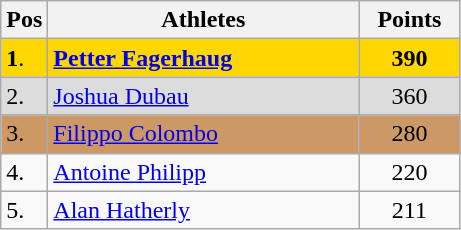<table style="background: #f9f9f9" class=wikitable>
<tr>
<th width=20>Pos</th>
<th width=200>Athletes</th>
<th width=60>Points</th>
</tr>
<tr bgcolor=gold>
<td><strong>1</strong>.</td>
<td> <strong><a href='#'>Petter Fagerhaug</a></strong></td>
<td align=center><strong>390</strong></td>
</tr>
<tr bgcolor=DCDCDC>
<td>2.</td>
<td> <a href='#'>Joshua Dubau</a></td>
<td align=center>360</td>
</tr>
<tr bgcolor=CC9966>
<td>3.</td>
<td> <a href='#'>Filippo Colombo</a></td>
<td align=center>280</td>
</tr>
<tr>
<td>4.</td>
<td> <a href='#'>Antoine Philipp</a></td>
<td align=center>220</td>
</tr>
<tr>
<td>5.</td>
<td> <a href='#'>Alan Hatherly</a></td>
<td align=center>211</td>
</tr>
</table>
